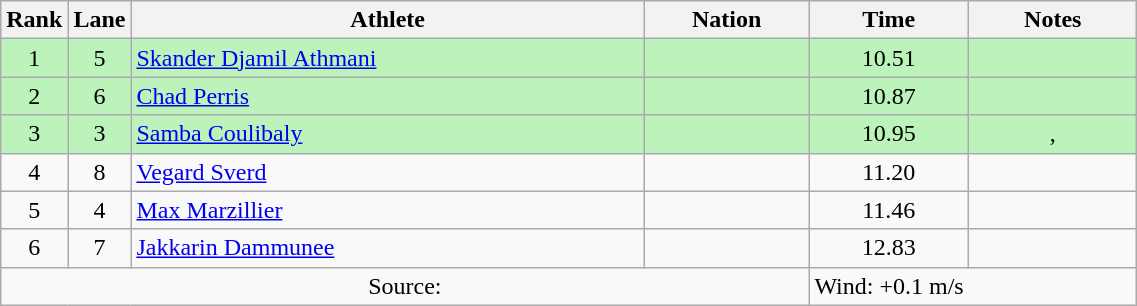<table class="wikitable sortable" style="text-align:center;width: 60%;">
<tr>
<th scope="col" style="width: 10px;">Rank</th>
<th scope="col" style="width: 10px;">Lane</th>
<th scope="col">Athlete</th>
<th scope="col">Nation</th>
<th scope="col">Time</th>
<th scope="col">Notes</th>
</tr>
<tr bgcolor=bbf3bb>
<td>1</td>
<td>5</td>
<td align=left><a href='#'>Skander Djamil Athmani</a></td>
<td align=left></td>
<td>10.51</td>
<td></td>
</tr>
<tr bgcolor=bbf3bb>
<td>2</td>
<td>6</td>
<td align=left><a href='#'>Chad Perris</a></td>
<td align=left></td>
<td>10.87</td>
<td></td>
</tr>
<tr bgcolor=bbf3bb>
<td>3</td>
<td>3</td>
<td align=left><a href='#'>Samba Coulibaly</a></td>
<td align=left></td>
<td>10.95</td>
<td>, </td>
</tr>
<tr>
<td>4</td>
<td>8</td>
<td align=left><a href='#'>Vegard Sverd</a></td>
<td align=left></td>
<td>11.20</td>
<td></td>
</tr>
<tr>
<td>5</td>
<td>4</td>
<td align=left><a href='#'>Max Marzillier</a></td>
<td align=left></td>
<td>11.46</td>
<td></td>
</tr>
<tr>
<td>6</td>
<td>7</td>
<td align=left><a href='#'>Jakkarin Dammunee</a></td>
<td align=left></td>
<td>12.83</td>
<td></td>
</tr>
<tr class="sortbottom">
<td colspan="4">Source:</td>
<td colspan="2" style="text-align:left;">Wind: +0.1 m/s</td>
</tr>
</table>
